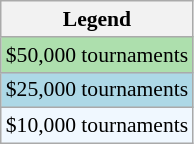<table class="wikitable" style="font-size:90%; ">
<tr>
<th>Legend</th>
</tr>
<tr style="background:#addfad;">
<td>$50,000 tournaments</td>
</tr>
<tr style="background:lightblue;">
<td>$25,000 tournaments</td>
</tr>
<tr style="background:#f0f8ff;">
<td>$10,000 tournaments</td>
</tr>
</table>
